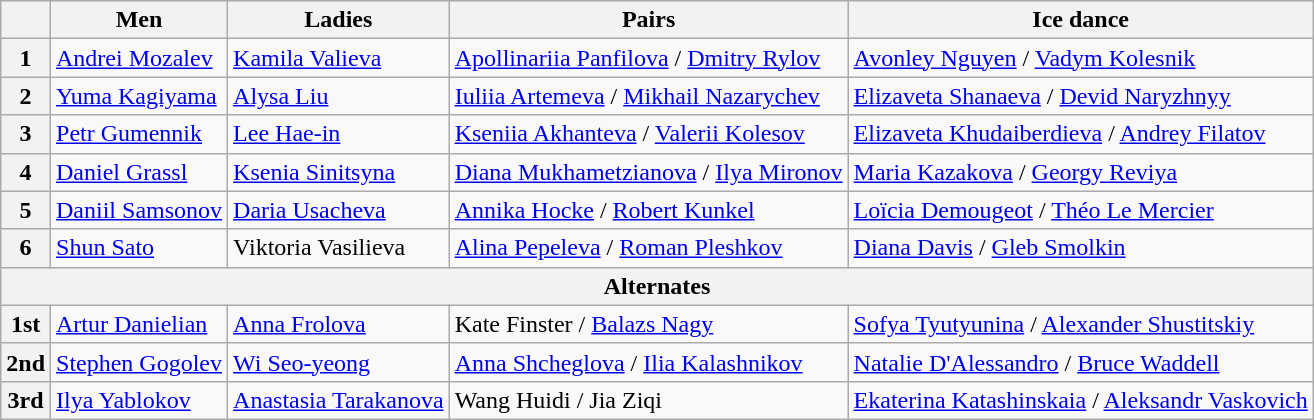<table class="wikitable">
<tr>
<th></th>
<th>Men</th>
<th>Ladies</th>
<th>Pairs</th>
<th>Ice dance</th>
</tr>
<tr>
<th>1</th>
<td> <a href='#'>Andrei Mozalev</a></td>
<td> <a href='#'>Kamila Valieva</a></td>
<td> <a href='#'>Apollinariia Panfilova</a> / <a href='#'>Dmitry Rylov</a></td>
<td> <a href='#'>Avonley Nguyen</a> / <a href='#'>Vadym Kolesnik</a></td>
</tr>
<tr>
<th>2</th>
<td> <a href='#'>Yuma Kagiyama</a></td>
<td> <a href='#'>Alysa Liu</a></td>
<td> <a href='#'>Iuliia Artemeva</a> / <a href='#'>Mikhail Nazarychev</a></td>
<td> <a href='#'>Elizaveta Shanaeva</a> / <a href='#'>Devid Naryzhnyy</a></td>
</tr>
<tr>
<th>3</th>
<td> <a href='#'>Petr Gumennik</a></td>
<td> <a href='#'>Lee Hae-in</a></td>
<td> <a href='#'>Kseniia Akhanteva</a> / <a href='#'>Valerii Kolesov</a></td>
<td> <a href='#'>Elizaveta Khudaiberdieva</a> / <a href='#'>Andrey Filatov</a></td>
</tr>
<tr>
<th>4</th>
<td> <a href='#'>Daniel Grassl</a></td>
<td> <a href='#'>Ksenia Sinitsyna</a></td>
<td> <a href='#'>Diana Mukhametzianova</a> / <a href='#'>Ilya Mironov</a></td>
<td> <a href='#'>Maria Kazakova</a> / <a href='#'>Georgy Reviya</a></td>
</tr>
<tr>
<th>5</th>
<td> <a href='#'>Daniil Samsonov</a></td>
<td> <a href='#'>Daria Usacheva</a></td>
<td> <a href='#'>Annika Hocke</a> / <a href='#'>Robert Kunkel</a></td>
<td> <a href='#'>Loïcia Demougeot</a> / <a href='#'>Théo Le Mercier</a></td>
</tr>
<tr>
<th>6</th>
<td> <a href='#'>Shun Sato</a></td>
<td> Viktoria Vasilieva</td>
<td> <a href='#'>Alina Pepeleva</a> / <a href='#'>Roman Pleshkov</a></td>
<td> <a href='#'>Diana Davis</a> / <a href='#'>Gleb Smolkin</a></td>
</tr>
<tr>
<th colspan=5 align=center>Alternates</th>
</tr>
<tr>
<th>1st</th>
<td> <a href='#'>Artur Danielian</a></td>
<td> <a href='#'>Anna Frolova</a></td>
<td> Kate Finster / <a href='#'>Balazs Nagy</a></td>
<td> <a href='#'>Sofya Tyutyunina</a> / <a href='#'>Alexander Shustitskiy</a></td>
</tr>
<tr>
<th>2nd</th>
<td> <a href='#'>Stephen Gogolev</a></td>
<td> <a href='#'>Wi Seo-yeong</a></td>
<td> <a href='#'>Anna Shcheglova</a> / <a href='#'>Ilia Kalashnikov</a></td>
<td> <a href='#'>Natalie D'Alessandro</a> / <a href='#'>Bruce Waddell</a></td>
</tr>
<tr>
<th>3rd</th>
<td> <a href='#'>Ilya Yablokov</a></td>
<td> <a href='#'>Anastasia Tarakanova</a></td>
<td> Wang Huidi / Jia Ziqi</td>
<td> <a href='#'>Ekaterina Katashinskaia</a> / <a href='#'>Aleksandr Vaskovich</a></td>
</tr>
</table>
